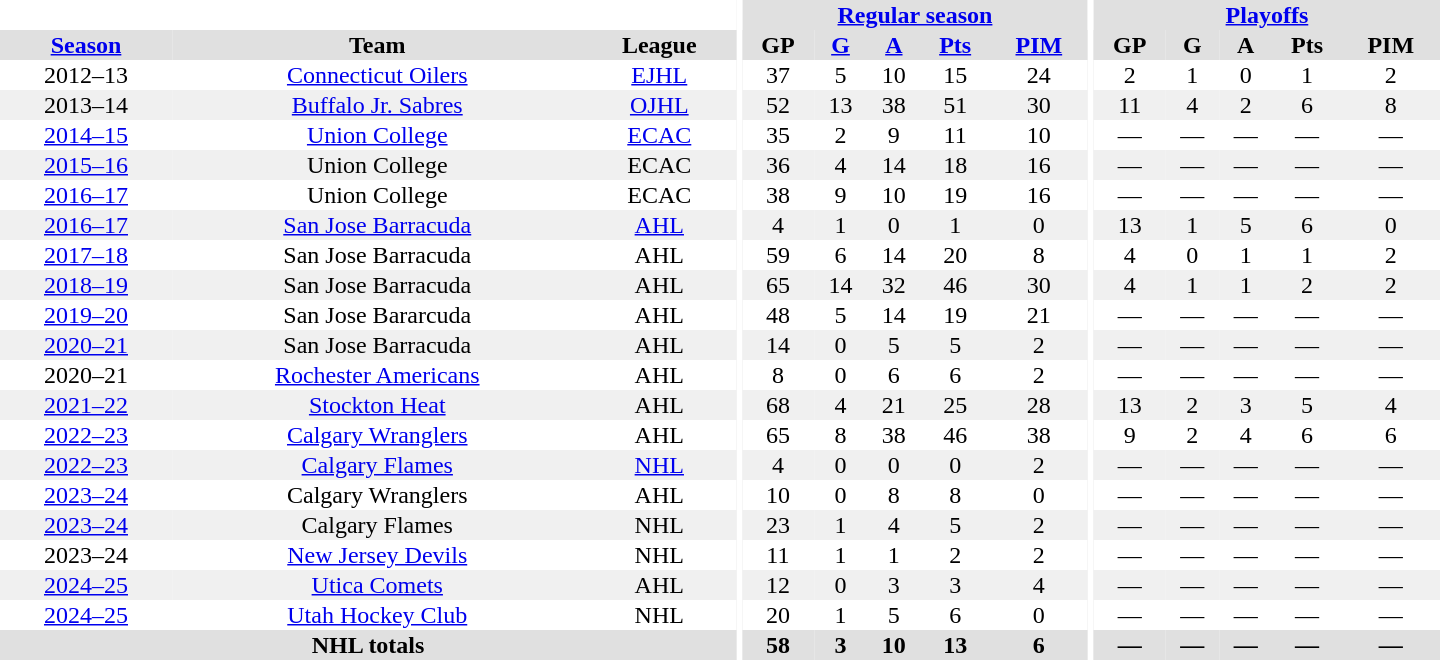<table border="0" cellpadding="1" cellspacing="0" style="text-align:center; width:60em;">
<tr bgcolor="#e0e0e0">
<th colspan="3" bgcolor="#ffffff"></th>
<th rowspan="99" bgcolor="#ffffff"></th>
<th colspan="5"><a href='#'>Regular season</a></th>
<th rowspan="99" bgcolor="#ffffff"></th>
<th colspan="5"><a href='#'>Playoffs</a></th>
</tr>
<tr bgcolor="#e0e0e0">
<th><a href='#'>Season</a></th>
<th>Team</th>
<th>League</th>
<th>GP</th>
<th><a href='#'>G</a></th>
<th><a href='#'>A</a></th>
<th><a href='#'>Pts</a></th>
<th><a href='#'>PIM</a></th>
<th>GP</th>
<th>G</th>
<th>A</th>
<th>Pts</th>
<th>PIM</th>
</tr>
<tr>
<td>2012–13</td>
<td><a href='#'>Connecticut Oilers</a></td>
<td><a href='#'>EJHL</a></td>
<td>37</td>
<td>5</td>
<td>10</td>
<td>15</td>
<td>24</td>
<td>2</td>
<td>1</td>
<td>0</td>
<td>1</td>
<td>2</td>
</tr>
<tr bgcolor="#f0f0f0">
<td>2013–14</td>
<td><a href='#'>Buffalo Jr. Sabres</a></td>
<td><a href='#'>OJHL</a></td>
<td>52</td>
<td>13</td>
<td>38</td>
<td>51</td>
<td>30</td>
<td>11</td>
<td>4</td>
<td>2</td>
<td>6</td>
<td>8</td>
</tr>
<tr>
<td><a href='#'>2014–15</a></td>
<td><a href='#'>Union College</a></td>
<td><a href='#'>ECAC</a></td>
<td>35</td>
<td>2</td>
<td>9</td>
<td>11</td>
<td>10</td>
<td>—</td>
<td>—</td>
<td>—</td>
<td>—</td>
<td>—</td>
</tr>
<tr bgcolor="#f0f0f0">
<td><a href='#'>2015–16</a></td>
<td>Union College</td>
<td>ECAC</td>
<td>36</td>
<td>4</td>
<td>14</td>
<td>18</td>
<td>16</td>
<td>—</td>
<td>—</td>
<td>—</td>
<td>—</td>
<td>—</td>
</tr>
<tr>
<td><a href='#'>2016–17</a></td>
<td>Union College</td>
<td>ECAC</td>
<td>38</td>
<td>9</td>
<td>10</td>
<td>19</td>
<td>16</td>
<td>—</td>
<td>—</td>
<td>—</td>
<td>—</td>
<td>—</td>
</tr>
<tr bgcolor="#f0f0f0">
<td><a href='#'>2016–17</a></td>
<td><a href='#'>San Jose Barracuda</a></td>
<td><a href='#'>AHL</a></td>
<td>4</td>
<td>1</td>
<td>0</td>
<td>1</td>
<td>0</td>
<td>13</td>
<td>1</td>
<td>5</td>
<td>6</td>
<td>0</td>
</tr>
<tr>
<td><a href='#'>2017–18</a></td>
<td>San Jose Barracuda</td>
<td>AHL</td>
<td>59</td>
<td>6</td>
<td>14</td>
<td>20</td>
<td>8</td>
<td>4</td>
<td>0</td>
<td>1</td>
<td>1</td>
<td>2</td>
</tr>
<tr bgcolor="#f0f0f0">
<td><a href='#'>2018–19</a></td>
<td>San Jose Barracuda</td>
<td>AHL</td>
<td>65</td>
<td>14</td>
<td>32</td>
<td>46</td>
<td>30</td>
<td>4</td>
<td>1</td>
<td>1</td>
<td>2</td>
<td>2</td>
</tr>
<tr>
<td><a href='#'>2019–20</a></td>
<td>San Jose Bararcuda</td>
<td>AHL</td>
<td>48</td>
<td>5</td>
<td>14</td>
<td>19</td>
<td>21</td>
<td>—</td>
<td>—</td>
<td>—</td>
<td>—</td>
<td>—</td>
</tr>
<tr bgcolor="#f0f0f0">
<td><a href='#'>2020–21</a></td>
<td>San Jose Barracuda</td>
<td>AHL</td>
<td>14</td>
<td>0</td>
<td>5</td>
<td>5</td>
<td>2</td>
<td>—</td>
<td>—</td>
<td>—</td>
<td>—</td>
<td>—</td>
</tr>
<tr>
<td>2020–21</td>
<td><a href='#'>Rochester Americans</a></td>
<td>AHL</td>
<td>8</td>
<td>0</td>
<td>6</td>
<td>6</td>
<td>2</td>
<td>—</td>
<td>—</td>
<td>—</td>
<td>—</td>
<td>—</td>
</tr>
<tr bgcolor="#f0f0f0">
<td><a href='#'>2021–22</a></td>
<td><a href='#'>Stockton Heat</a></td>
<td>AHL</td>
<td>68</td>
<td>4</td>
<td>21</td>
<td>25</td>
<td>28</td>
<td>13</td>
<td>2</td>
<td>3</td>
<td>5</td>
<td>4</td>
</tr>
<tr>
<td><a href='#'>2022–23</a></td>
<td><a href='#'>Calgary Wranglers</a></td>
<td>AHL</td>
<td>65</td>
<td>8</td>
<td>38</td>
<td>46</td>
<td>38</td>
<td>9</td>
<td>2</td>
<td>4</td>
<td>6</td>
<td>6</td>
</tr>
<tr bgcolor="#f0f0f0">
<td><a href='#'>2022–23</a></td>
<td><a href='#'>Calgary Flames</a></td>
<td><a href='#'>NHL</a></td>
<td>4</td>
<td>0</td>
<td>0</td>
<td>0</td>
<td>2</td>
<td>—</td>
<td>—</td>
<td>—</td>
<td>—</td>
<td>—</td>
</tr>
<tr>
<td><a href='#'>2023–24</a></td>
<td>Calgary Wranglers</td>
<td>AHL</td>
<td>10</td>
<td>0</td>
<td>8</td>
<td>8</td>
<td>0</td>
<td>—</td>
<td>—</td>
<td>—</td>
<td>—</td>
<td>—</td>
</tr>
<tr bgcolor="#f0f0f0">
<td><a href='#'>2023–24</a></td>
<td>Calgary Flames</td>
<td>NHL</td>
<td>23</td>
<td>1</td>
<td>4</td>
<td>5</td>
<td>2</td>
<td>—</td>
<td>—</td>
<td>—</td>
<td>—</td>
<td>—</td>
</tr>
<tr>
<td>2023–24</td>
<td><a href='#'>New Jersey Devils</a></td>
<td>NHL</td>
<td>11</td>
<td>1</td>
<td>1</td>
<td>2</td>
<td>2</td>
<td>—</td>
<td>—</td>
<td>—</td>
<td>—</td>
<td>—</td>
</tr>
<tr bgcolor="#f0f0f0">
<td><a href='#'>2024–25</a></td>
<td><a href='#'>Utica Comets</a></td>
<td>AHL</td>
<td>12</td>
<td>0</td>
<td>3</td>
<td>3</td>
<td>4</td>
<td>—</td>
<td>—</td>
<td>—</td>
<td>—</td>
<td>—</td>
</tr>
<tr>
<td><a href='#'>2024–25</a></td>
<td><a href='#'>Utah Hockey Club</a></td>
<td>NHL</td>
<td>20</td>
<td>1</td>
<td>5</td>
<td>6</td>
<td>0</td>
<td>—</td>
<td>—</td>
<td>—</td>
<td>—</td>
<td>—</td>
</tr>
<tr bgcolor="#e0e0e0">
<th colspan="3">NHL totals</th>
<th>58</th>
<th>3</th>
<th>10</th>
<th>13</th>
<th>6</th>
<th>—</th>
<th>—</th>
<th>—</th>
<th>—</th>
<th>—</th>
</tr>
</table>
